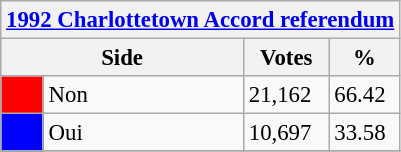<table class="wikitable" style="font-size: 95%; clear:both">
<tr style="background-color:#E9E9E9">
<th colspan=4><a href='#'>1992 Charlottetown Accord referendum</a></th>
</tr>
<tr style="background-color:#E9E9E9">
<th colspan=2 style="width: 130px">Side</th>
<th style="width: 50px">Votes</th>
<th style="width: 40px">%</th>
</tr>
<tr>
<td bgcolor="red"></td>
<td>Non</td>
<td>21,162</td>
<td>66.42</td>
</tr>
<tr>
<td bgcolor="blue"></td>
<td>Oui</td>
<td>10,697</td>
<td>33.58</td>
</tr>
<tr>
</tr>
</table>
